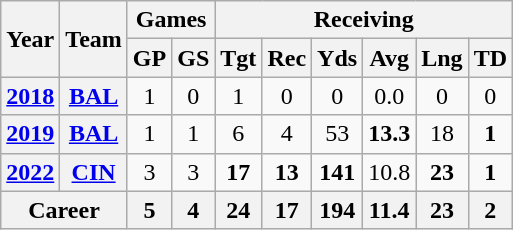<table class="wikitable" style="text-align:center;">
<tr>
<th rowspan="2">Year</th>
<th rowspan="2">Team</th>
<th colspan="2">Games</th>
<th colspan="6">Receiving</th>
</tr>
<tr>
<th>GP</th>
<th>GS</th>
<th>Tgt</th>
<th>Rec</th>
<th>Yds</th>
<th>Avg</th>
<th>Lng</th>
<th>TD</th>
</tr>
<tr>
<th><a href='#'>2018</a></th>
<th><a href='#'>BAL</a></th>
<td>1</td>
<td>0</td>
<td>1</td>
<td>0</td>
<td>0</td>
<td>0.0</td>
<td>0</td>
<td>0</td>
</tr>
<tr>
<th><a href='#'>2019</a></th>
<th><a href='#'>BAL</a></th>
<td>1</td>
<td>1</td>
<td>6</td>
<td>4</td>
<td>53</td>
<td><strong>13.3</strong></td>
<td>18</td>
<td><strong>1</strong></td>
</tr>
<tr>
<th><a href='#'>2022</a></th>
<th><a href='#'>CIN</a></th>
<td>3</td>
<td>3</td>
<td><strong>17</strong></td>
<td><strong>13</strong></td>
<td><strong>141</strong></td>
<td>10.8</td>
<td><strong>23</strong></td>
<td><strong>1</strong></td>
</tr>
<tr>
<th colspan="2">Career</th>
<th>5</th>
<th>4</th>
<th>24</th>
<th>17</th>
<th>194</th>
<th>11.4</th>
<th>23</th>
<th>2</th>
</tr>
</table>
